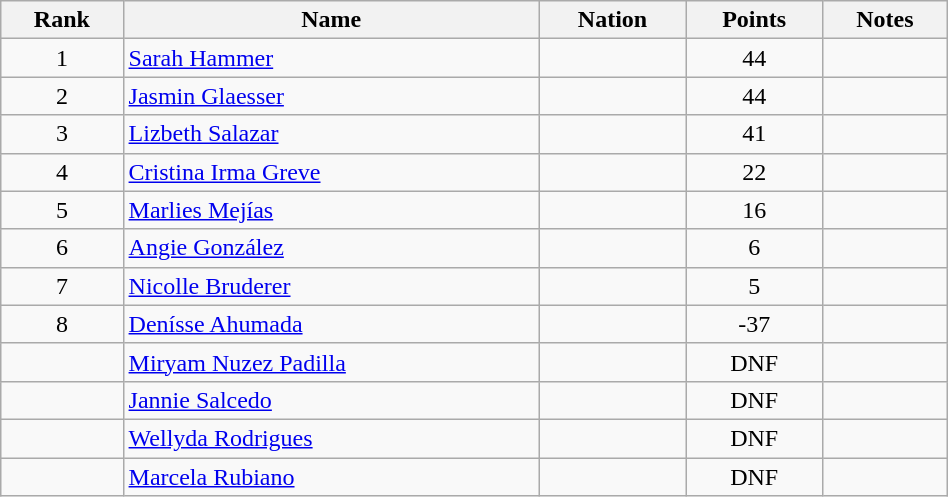<table class="wikitable sortable" style="text-align:center" width=50%>
<tr>
<th>Rank</th>
<th>Name</th>
<th>Nation</th>
<th>Points</th>
<th>Notes</th>
</tr>
<tr>
<td>1</td>
<td align=left><a href='#'>Sarah Hammer</a></td>
<td align=left></td>
<td>44</td>
<td></td>
</tr>
<tr>
<td>2</td>
<td align=left><a href='#'>Jasmin Glaesser</a></td>
<td align=left></td>
<td>44</td>
<td></td>
</tr>
<tr>
<td>3</td>
<td align=left><a href='#'>Lizbeth Salazar</a></td>
<td align=left></td>
<td>41</td>
<td></td>
</tr>
<tr>
<td>4</td>
<td align=left><a href='#'>Cristina Irma Greve</a></td>
<td align=left></td>
<td>22</td>
<td></td>
</tr>
<tr>
<td>5</td>
<td align=left><a href='#'>Marlies Mejías</a></td>
<td align=left></td>
<td>16</td>
<td></td>
</tr>
<tr>
<td>6</td>
<td align=left><a href='#'>Angie González</a></td>
<td align=left></td>
<td>6</td>
<td></td>
</tr>
<tr>
<td>7</td>
<td align=left><a href='#'>Nicolle Bruderer</a></td>
<td align=left></td>
<td>5</td>
<td></td>
</tr>
<tr>
<td>8</td>
<td align=left><a href='#'>Denísse Ahumada</a></td>
<td align=left></td>
<td>-37</td>
<td></td>
</tr>
<tr>
<td></td>
<td align=left><a href='#'>Miryam Nuzez Padilla</a></td>
<td align=left></td>
<td>DNF</td>
<td></td>
</tr>
<tr>
<td></td>
<td align=left><a href='#'>Jannie Salcedo</a></td>
<td align=left></td>
<td>DNF</td>
<td></td>
</tr>
<tr>
<td></td>
<td align=left><a href='#'>Wellyda Rodrigues</a></td>
<td align=left></td>
<td>DNF</td>
<td></td>
</tr>
<tr>
<td></td>
<td align=left><a href='#'>Marcela Rubiano</a></td>
<td align=left></td>
<td>DNF</td>
<td></td>
</tr>
</table>
